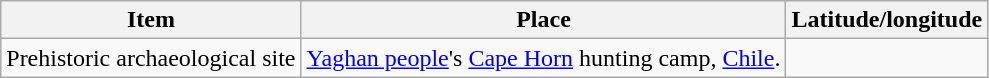<table class="wikitable"  font-size:95%;">
<tr>
<th>Item</th>
<th>Place</th>
<th>Latitude/longitude</th>
</tr>
<tr>
<td>Prehistoric archaeological site</td>
<td><a href='#'>Yaghan people</a>'s <a href='#'>Cape Horn</a> hunting camp, <a href='#'>Chile</a>.</td>
<td></td>
</tr>
</table>
